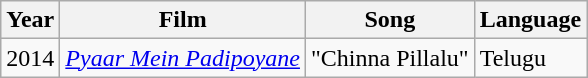<table class="wikitable">
<tr>
<th>Year</th>
<th>Film</th>
<th>Song</th>
<th>Language</th>
</tr>
<tr>
<td>2014</td>
<td><a href='#'><em>Pyaar Mein Padipoyane</em></a></td>
<td>"Chinna Pillalu"</td>
<td>Telugu</td>
</tr>
</table>
